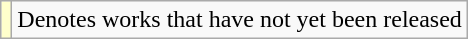<table class="wikitable">
<tr>
<td style="background:#FFFFCC;"></td>
<td>Denotes works that have not yet been released</td>
</tr>
</table>
